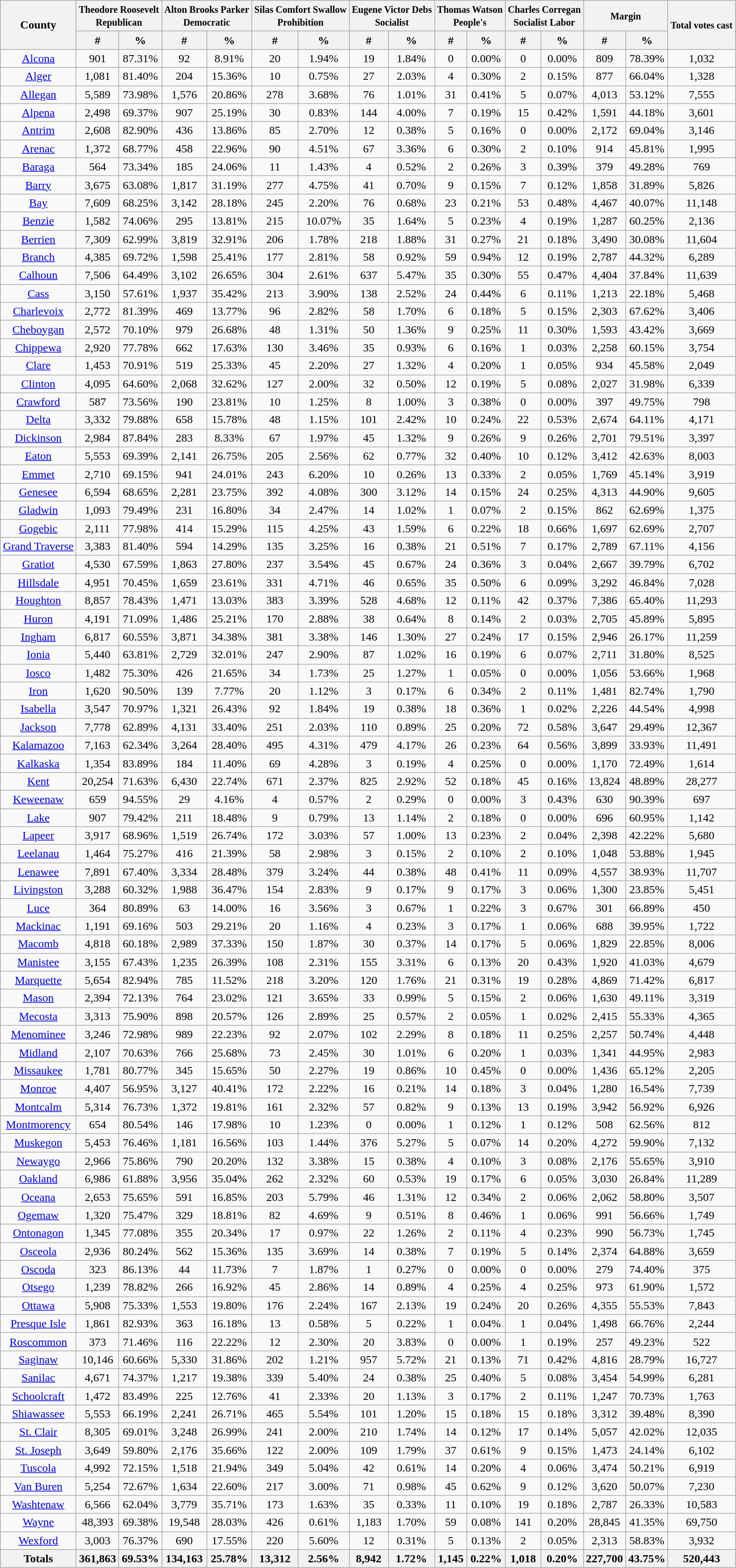<table class="wikitable sortable mw-collapsible mw-collapsed">
<tr>
<th rowspan="2">County</th>
<th colspan="2"><small>Theodore Roosevelt</small><br><small>Republican</small></th>
<th colspan="2"><small>Alton Brooks Parker</small><br><small>Democratic</small></th>
<th colspan="2"><small>Silas Comfort Swallow</small><br><small>Prohibition</small></th>
<th colspan="2"><small>Eugene Victor Debs</small><br><small>Socialist</small></th>
<th colspan="2"><small>Thomas Watson</small><br><small>People's</small></th>
<th colspan="2"><small>Charles Corregan</small><br><small>Socialist Labor</small></th>
<th colspan="2"><small>Margin</small></th>
<th rowspan="2"><small>Total votes cast</small></th>
</tr>
<tr>
<th style="text-align:center;" data-sort-type="number">#</th>
<th style="text-align:center;" data-sort-type="number">%</th>
<th style="text-align:center;" data-sort-type="number">#</th>
<th style="text-align:center;" data-sort-type="number">%</th>
<th style="text-align:center;" data-sort-type="number">#</th>
<th style="text-align:center;" data-sort-type="number">%</th>
<th style="text-align:center;" data-sort-type="number">#</th>
<th style="text-align:center;" data-sort-type="number">%</th>
<th style="text-align:center;" data-sort-type="number">#</th>
<th style="text-align:center;" data-sort-type="number">%</th>
<th style="text-align:center;" data-sort-type="number">#</th>
<th style="text-align:center;" data-sort-type="number">%</th>
<th style="text-align:center;" data-sort-type="number">#</th>
<th style="text-align:center;" data-sort-type="number">%</th>
</tr>
<tr style="text-align:center;">
<td><a href='#'>Alcona</a></td>
<td>901</td>
<td>87.31%</td>
<td>92</td>
<td>8.91%</td>
<td>20</td>
<td>1.94%</td>
<td>19</td>
<td>1.84%</td>
<td>0</td>
<td>0.00%</td>
<td>0</td>
<td>0.00%</td>
<td>809</td>
<td>78.39%</td>
<td>1,032</td>
</tr>
<tr style="text-align:center;">
<td><a href='#'>Alger</a></td>
<td>1,081</td>
<td>81.40%</td>
<td>204</td>
<td>15.36%</td>
<td>10</td>
<td>0.75%</td>
<td>27</td>
<td>2.03%</td>
<td>4</td>
<td>0.30%</td>
<td>2</td>
<td>0.15%</td>
<td>877</td>
<td>66.04%</td>
<td>1,328</td>
</tr>
<tr style="text-align:center;">
<td><a href='#'>Allegan</a></td>
<td>5,589</td>
<td>73.98%</td>
<td>1,576</td>
<td>20.86%</td>
<td>278</td>
<td>3.68%</td>
<td>76</td>
<td>1.01%</td>
<td>31</td>
<td>0.41%</td>
<td>5</td>
<td>0.07%</td>
<td>4,013</td>
<td>53.12%</td>
<td>7,555</td>
</tr>
<tr style="text-align:center;">
<td><a href='#'>Alpena</a></td>
<td>2,498</td>
<td>69.37%</td>
<td>907</td>
<td>25.19%</td>
<td>30</td>
<td>0.83%</td>
<td>144</td>
<td>4.00%</td>
<td>7</td>
<td>0.19%</td>
<td>15</td>
<td>0.42%</td>
<td>1,591</td>
<td>44.18%</td>
<td>3,601</td>
</tr>
<tr style="text-align:center;">
<td><a href='#'>Antrim</a></td>
<td>2,608</td>
<td>82.90%</td>
<td>436</td>
<td>13.86%</td>
<td>85</td>
<td>2.70%</td>
<td>12</td>
<td>0.38%</td>
<td>5</td>
<td>0.16%</td>
<td>0</td>
<td>0.00%</td>
<td>2,172</td>
<td>69.04%</td>
<td>3,146</td>
</tr>
<tr style="text-align:center;">
<td><a href='#'>Arenac</a></td>
<td>1,372</td>
<td>68.77%</td>
<td>458</td>
<td>22.96%</td>
<td>90</td>
<td>4.51%</td>
<td>67</td>
<td>3.36%</td>
<td>6</td>
<td>0.30%</td>
<td>2</td>
<td>0.10%</td>
<td>914</td>
<td>45.81%</td>
<td>1,995</td>
</tr>
<tr style="text-align:center;">
<td><a href='#'>Baraga</a></td>
<td>564</td>
<td>73.34%</td>
<td>185</td>
<td>24.06%</td>
<td>11</td>
<td>1.43%</td>
<td>4</td>
<td>0.52%</td>
<td>2</td>
<td>0.26%</td>
<td>3</td>
<td>0.39%</td>
<td>379</td>
<td>49.28%</td>
<td>769</td>
</tr>
<tr style="text-align:center;">
<td><a href='#'>Barry</a></td>
<td>3,675</td>
<td>63.08%</td>
<td>1,817</td>
<td>31.19%</td>
<td>277</td>
<td>4.75%</td>
<td>41</td>
<td>0.70%</td>
<td>9</td>
<td>0.15%</td>
<td>7</td>
<td>0.12%</td>
<td>1,858</td>
<td>31.89%</td>
<td>5,826</td>
</tr>
<tr style="text-align:center;">
<td><a href='#'>Bay</a></td>
<td>7,609</td>
<td>68.25%</td>
<td>3,142</td>
<td>28.18%</td>
<td>245</td>
<td>2.20%</td>
<td>76</td>
<td>0.68%</td>
<td>23</td>
<td>0.21%</td>
<td>53</td>
<td>0.48%</td>
<td>4,467</td>
<td>40.07%</td>
<td>11,148</td>
</tr>
<tr style="text-align:center;">
<td><a href='#'>Benzie</a></td>
<td>1,582</td>
<td>74.06%</td>
<td>295</td>
<td>13.81%</td>
<td>215</td>
<td>10.07%</td>
<td>35</td>
<td>1.64%</td>
<td>5</td>
<td>0.23%</td>
<td>4</td>
<td>0.19%</td>
<td>1,287</td>
<td>60.25%</td>
<td>2,136</td>
</tr>
<tr style="text-align:center;">
<td><a href='#'>Berrien</a></td>
<td>7,309</td>
<td>62.99%</td>
<td>3,819</td>
<td>32.91%</td>
<td>206</td>
<td>1.78%</td>
<td>218</td>
<td>1.88%</td>
<td>31</td>
<td>0.27%</td>
<td>21</td>
<td>0.18%</td>
<td>3,490</td>
<td>30.08%</td>
<td>11,604</td>
</tr>
<tr style="text-align:center;">
<td><a href='#'>Branch</a></td>
<td>4,385</td>
<td>69.72%</td>
<td>1,598</td>
<td>25.41%</td>
<td>177</td>
<td>2.81%</td>
<td>58</td>
<td>0.92%</td>
<td>59</td>
<td>0.94%</td>
<td>12</td>
<td>0.19%</td>
<td>2,787</td>
<td>44.32%</td>
<td>6,289</td>
</tr>
<tr style="text-align:center;">
<td><a href='#'>Calhoun</a></td>
<td>7,506</td>
<td>64.49%</td>
<td>3,102</td>
<td>26.65%</td>
<td>304</td>
<td>2.61%</td>
<td>637</td>
<td>5.47%</td>
<td>35</td>
<td>0.30%</td>
<td>55</td>
<td>0.47%</td>
<td>4,404</td>
<td>37.84%</td>
<td>11,639</td>
</tr>
<tr style="text-align:center;">
<td><a href='#'>Cass</a></td>
<td>3,150</td>
<td>57.61%</td>
<td>1,937</td>
<td>35.42%</td>
<td>213</td>
<td>3.90%</td>
<td>138</td>
<td>2.52%</td>
<td>24</td>
<td>0.44%</td>
<td>6</td>
<td>0.11%</td>
<td>1,213</td>
<td>22.18%</td>
<td>5,468</td>
</tr>
<tr style="text-align:center;">
<td><a href='#'>Charlevoix</a></td>
<td>2,772</td>
<td>81.39%</td>
<td>469</td>
<td>13.77%</td>
<td>96</td>
<td>2.82%</td>
<td>58</td>
<td>1.70%</td>
<td>6</td>
<td>0.18%</td>
<td>5</td>
<td>0.15%</td>
<td>2,303</td>
<td>67.62%</td>
<td>3,406</td>
</tr>
<tr style="text-align:center;">
<td><a href='#'>Cheboygan</a></td>
<td>2,572</td>
<td>70.10%</td>
<td>979</td>
<td>26.68%</td>
<td>48</td>
<td>1.31%</td>
<td>50</td>
<td>1.36%</td>
<td>9</td>
<td>0.25%</td>
<td>11</td>
<td>0.30%</td>
<td>1,593</td>
<td>43.42%</td>
<td>3,669</td>
</tr>
<tr style="text-align:center;">
<td><a href='#'>Chippewa</a></td>
<td>2,920</td>
<td>77.78%</td>
<td>662</td>
<td>17.63%</td>
<td>130</td>
<td>3.46%</td>
<td>35</td>
<td>0.93%</td>
<td>6</td>
<td>0.16%</td>
<td>1</td>
<td>0.03%</td>
<td>2,258</td>
<td>60.15%</td>
<td>3,754</td>
</tr>
<tr style="text-align:center;">
<td><a href='#'>Clare</a></td>
<td>1,453</td>
<td>70.91%</td>
<td>519</td>
<td>25.33%</td>
<td>45</td>
<td>2.20%</td>
<td>27</td>
<td>1.32%</td>
<td>4</td>
<td>0.20%</td>
<td>1</td>
<td>0.05%</td>
<td>934</td>
<td>45.58%</td>
<td>2,049</td>
</tr>
<tr style="text-align:center;">
<td><a href='#'>Clinton</a></td>
<td>4,095</td>
<td>64.60%</td>
<td>2,068</td>
<td>32.62%</td>
<td>127</td>
<td>2.00%</td>
<td>32</td>
<td>0.50%</td>
<td>12</td>
<td>0.19%</td>
<td>5</td>
<td>0.08%</td>
<td>2,027</td>
<td>31.98%</td>
<td>6,339</td>
</tr>
<tr style="text-align:center;">
<td><a href='#'>Crawford</a></td>
<td>587</td>
<td>73.56%</td>
<td>190</td>
<td>23.81%</td>
<td>10</td>
<td>1.25%</td>
<td>8</td>
<td>1.00%</td>
<td>3</td>
<td>0.38%</td>
<td>0</td>
<td>0.00%</td>
<td>397</td>
<td>49.75%</td>
<td>798</td>
</tr>
<tr style="text-align:center;">
<td><a href='#'>Delta</a></td>
<td>3,332</td>
<td>79.88%</td>
<td>658</td>
<td>15.78%</td>
<td>48</td>
<td>1.15%</td>
<td>101</td>
<td>2.42%</td>
<td>10</td>
<td>0.24%</td>
<td>22</td>
<td>0.53%</td>
<td>2,674</td>
<td>64.11%</td>
<td>4,171</td>
</tr>
<tr style="text-align:center;">
<td><a href='#'>Dickinson</a></td>
<td>2,984</td>
<td>87.84%</td>
<td>283</td>
<td>8.33%</td>
<td>67</td>
<td>1.97%</td>
<td>45</td>
<td>1.32%</td>
<td>9</td>
<td>0.26%</td>
<td>9</td>
<td>0.26%</td>
<td>2,701</td>
<td>79.51%</td>
<td>3,397</td>
</tr>
<tr style="text-align:center;">
<td><a href='#'>Eaton</a></td>
<td>5,553</td>
<td>69.39%</td>
<td>2,141</td>
<td>26.75%</td>
<td>205</td>
<td>2.56%</td>
<td>62</td>
<td>0.77%</td>
<td>32</td>
<td>0.40%</td>
<td>10</td>
<td>0.12%</td>
<td>3,412</td>
<td>42.63%</td>
<td>8,003</td>
</tr>
<tr style="text-align:center;">
<td><a href='#'>Emmet</a></td>
<td>2,710</td>
<td>69.15%</td>
<td>941</td>
<td>24.01%</td>
<td>243</td>
<td>6.20%</td>
<td>10</td>
<td>0.26%</td>
<td>13</td>
<td>0.33%</td>
<td>2</td>
<td>0.05%</td>
<td>1,769</td>
<td>45.14%</td>
<td>3,919</td>
</tr>
<tr style="text-align:center;">
<td><a href='#'>Genesee</a></td>
<td>6,594</td>
<td>68.65%</td>
<td>2,281</td>
<td>23.75%</td>
<td>392</td>
<td>4.08%</td>
<td>300</td>
<td>3.12%</td>
<td>14</td>
<td>0.15%</td>
<td>24</td>
<td>0.25%</td>
<td>4,313</td>
<td>44.90%</td>
<td>9,605</td>
</tr>
<tr style="text-align:center;">
<td><a href='#'>Gladwin</a></td>
<td>1,093</td>
<td>79.49%</td>
<td>231</td>
<td>16.80%</td>
<td>34</td>
<td>2.47%</td>
<td>14</td>
<td>1.02%</td>
<td>1</td>
<td>0.07%</td>
<td>2</td>
<td>0.15%</td>
<td>862</td>
<td>62.69%</td>
<td>1,375</td>
</tr>
<tr style="text-align:center;">
<td><a href='#'>Gogebic</a></td>
<td>2,111</td>
<td>77.98%</td>
<td>414</td>
<td>15.29%</td>
<td>115</td>
<td>4.25%</td>
<td>43</td>
<td>1.59%</td>
<td>6</td>
<td>0.22%</td>
<td>18</td>
<td>0.66%</td>
<td>1,697</td>
<td>62.69%</td>
<td>2,707</td>
</tr>
<tr style="text-align:center;">
<td><a href='#'>Grand Traverse</a></td>
<td>3,383</td>
<td>81.40%</td>
<td>594</td>
<td>14.29%</td>
<td>135</td>
<td>3.25%</td>
<td>16</td>
<td>0.38%</td>
<td>21</td>
<td>0.51%</td>
<td>7</td>
<td>0.17%</td>
<td>2,789</td>
<td>67.11%</td>
<td>4,156</td>
</tr>
<tr style="text-align:center;">
<td><a href='#'>Gratiot</a></td>
<td>4,530</td>
<td>67.59%</td>
<td>1,863</td>
<td>27.80%</td>
<td>237</td>
<td>3.54%</td>
<td>45</td>
<td>0.67%</td>
<td>24</td>
<td>0.36%</td>
<td>3</td>
<td>0.04%</td>
<td>2,667</td>
<td>39.79%</td>
<td>6,702</td>
</tr>
<tr style="text-align:center;">
<td><a href='#'>Hillsdale</a></td>
<td>4,951</td>
<td>70.45%</td>
<td>1,659</td>
<td>23.61%</td>
<td>331</td>
<td>4.71%</td>
<td>46</td>
<td>0.65%</td>
<td>35</td>
<td>0.50%</td>
<td>6</td>
<td>0.09%</td>
<td>3,292</td>
<td>46.84%</td>
<td>7,028</td>
</tr>
<tr style="text-align:center;">
<td><a href='#'>Houghton</a></td>
<td>8,857</td>
<td>78.43%</td>
<td>1,471</td>
<td>13.03%</td>
<td>383</td>
<td>3.39%</td>
<td>528</td>
<td>4.68%</td>
<td>12</td>
<td>0.11%</td>
<td>42</td>
<td>0.37%</td>
<td>7,386</td>
<td>65.40%</td>
<td>11,293</td>
</tr>
<tr style="text-align:center;">
<td><a href='#'>Huron</a></td>
<td>4,191</td>
<td>71.09%</td>
<td>1,486</td>
<td>25.21%</td>
<td>170</td>
<td>2.88%</td>
<td>38</td>
<td>0.64%</td>
<td>8</td>
<td>0.14%</td>
<td>2</td>
<td>0.03%</td>
<td>2,705</td>
<td>45.89%</td>
<td>5,895</td>
</tr>
<tr style="text-align:center;">
<td><a href='#'>Ingham</a></td>
<td>6,817</td>
<td>60.55%</td>
<td>3,871</td>
<td>34.38%</td>
<td>381</td>
<td>3.38%</td>
<td>146</td>
<td>1.30%</td>
<td>27</td>
<td>0.24%</td>
<td>17</td>
<td>0.15%</td>
<td>2,946</td>
<td>26.17%</td>
<td>11,259</td>
</tr>
<tr style="text-align:center;">
<td><a href='#'>Ionia</a></td>
<td>5,440</td>
<td>63.81%</td>
<td>2,729</td>
<td>32.01%</td>
<td>247</td>
<td>2.90%</td>
<td>87</td>
<td>1.02%</td>
<td>16</td>
<td>0.19%</td>
<td>6</td>
<td>0.07%</td>
<td>2,711</td>
<td>31.80%</td>
<td>8,525</td>
</tr>
<tr style="text-align:center;">
<td><a href='#'>Iosco</a></td>
<td>1,482</td>
<td>75.30%</td>
<td>426</td>
<td>21.65%</td>
<td>34</td>
<td>1.73%</td>
<td>25</td>
<td>1.27%</td>
<td>1</td>
<td>0.05%</td>
<td>0</td>
<td>0.00%</td>
<td>1,056</td>
<td>53.66%</td>
<td>1,968</td>
</tr>
<tr style="text-align:center;">
<td><a href='#'>Iron</a></td>
<td>1,620</td>
<td>90.50%</td>
<td>139</td>
<td>7.77%</td>
<td>20</td>
<td>1.12%</td>
<td>3</td>
<td>0.17%</td>
<td>6</td>
<td>0.34%</td>
<td>2</td>
<td>0.11%</td>
<td>1,481</td>
<td>82.74%</td>
<td>1,790</td>
</tr>
<tr style="text-align:center;">
<td><a href='#'>Isabella</a></td>
<td>3,547</td>
<td>70.97%</td>
<td>1,321</td>
<td>26.43%</td>
<td>92</td>
<td>1.84%</td>
<td>19</td>
<td>0.38%</td>
<td>18</td>
<td>0.36%</td>
<td>1</td>
<td>0.02%</td>
<td>2,226</td>
<td>44.54%</td>
<td>4,998</td>
</tr>
<tr style="text-align:center;">
<td><a href='#'>Jackson</a></td>
<td>7,778</td>
<td>62.89%</td>
<td>4,131</td>
<td>33.40%</td>
<td>251</td>
<td>2.03%</td>
<td>110</td>
<td>0.89%</td>
<td>25</td>
<td>0.20%</td>
<td>72</td>
<td>0.58%</td>
<td>3,647</td>
<td>29.49%</td>
<td>12,367</td>
</tr>
<tr style="text-align:center;">
<td><a href='#'>Kalamazoo</a></td>
<td>7,163</td>
<td>62.34%</td>
<td>3,264</td>
<td>28.40%</td>
<td>495</td>
<td>4.31%</td>
<td>479</td>
<td>4.17%</td>
<td>26</td>
<td>0.23%</td>
<td>64</td>
<td>0.56%</td>
<td>3,899</td>
<td>33.93%</td>
<td>11,491</td>
</tr>
<tr style="text-align:center;">
<td><a href='#'>Kalkaska</a></td>
<td>1,354</td>
<td>83.89%</td>
<td>184</td>
<td>11.40%</td>
<td>69</td>
<td>4.28%</td>
<td>3</td>
<td>0.19%</td>
<td>4</td>
<td>0.25%</td>
<td>0</td>
<td>0.00%</td>
<td>1,170</td>
<td>72.49%</td>
<td>1,614</td>
</tr>
<tr style="text-align:center;">
<td><a href='#'>Kent</a></td>
<td>20,254</td>
<td>71.63%</td>
<td>6,430</td>
<td>22.74%</td>
<td>671</td>
<td>2.37%</td>
<td>825</td>
<td>2.92%</td>
<td>52</td>
<td>0.18%</td>
<td>45</td>
<td>0.16%</td>
<td>13,824</td>
<td>48.89%</td>
<td>28,277</td>
</tr>
<tr style="text-align:center;">
<td><a href='#'>Keweenaw</a></td>
<td>659</td>
<td>94.55%</td>
<td>29</td>
<td>4.16%</td>
<td>4</td>
<td>0.57%</td>
<td>2</td>
<td>0.29%</td>
<td>0</td>
<td>0.00%</td>
<td>3</td>
<td>0.43%</td>
<td>630</td>
<td>90.39%</td>
<td>697</td>
</tr>
<tr style="text-align:center;">
<td><a href='#'>Lake</a></td>
<td>907</td>
<td>79.42%</td>
<td>211</td>
<td>18.48%</td>
<td>9</td>
<td>0.79%</td>
<td>13</td>
<td>1.14%</td>
<td>2</td>
<td>0.18%</td>
<td>0</td>
<td>0.00%</td>
<td>696</td>
<td>60.95%</td>
<td>1,142</td>
</tr>
<tr style="text-align:center;">
<td><a href='#'>Lapeer</a></td>
<td>3,917</td>
<td>68.96%</td>
<td>1,519</td>
<td>26.74%</td>
<td>172</td>
<td>3.03%</td>
<td>57</td>
<td>1.00%</td>
<td>13</td>
<td>0.23%</td>
<td>2</td>
<td>0.04%</td>
<td>2,398</td>
<td>42.22%</td>
<td>5,680</td>
</tr>
<tr style="text-align:center;">
<td><a href='#'>Leelanau</a></td>
<td>1,464</td>
<td>75.27%</td>
<td>416</td>
<td>21.39%</td>
<td>58</td>
<td>2.98%</td>
<td>3</td>
<td>0.15%</td>
<td>2</td>
<td>0.10%</td>
<td>2</td>
<td>0.10%</td>
<td>1,048</td>
<td>53.88%</td>
<td>1,945</td>
</tr>
<tr style="text-align:center;">
<td><a href='#'>Lenawee</a></td>
<td>7,891</td>
<td>67.40%</td>
<td>3,334</td>
<td>28.48%</td>
<td>379</td>
<td>3.24%</td>
<td>44</td>
<td>0.38%</td>
<td>48</td>
<td>0.41%</td>
<td>11</td>
<td>0.09%</td>
<td>4,557</td>
<td>38.93%</td>
<td>11,707</td>
</tr>
<tr style="text-align:center;">
<td><a href='#'>Livingston</a></td>
<td>3,288</td>
<td>60.32%</td>
<td>1,988</td>
<td>36.47%</td>
<td>154</td>
<td>2.83%</td>
<td>9</td>
<td>0.17%</td>
<td>9</td>
<td>0.17%</td>
<td>3</td>
<td>0.06%</td>
<td>1,300</td>
<td>23.85%</td>
<td>5,451</td>
</tr>
<tr style="text-align:center;">
<td><a href='#'>Luce</a></td>
<td>364</td>
<td>80.89%</td>
<td>63</td>
<td>14.00%</td>
<td>16</td>
<td>3.56%</td>
<td>3</td>
<td>0.67%</td>
<td>1</td>
<td>0.22%</td>
<td>3</td>
<td>0.67%</td>
<td>301</td>
<td>66.89%</td>
<td>450</td>
</tr>
<tr style="text-align:center;">
<td><a href='#'>Mackinac</a></td>
<td>1,191</td>
<td>69.16%</td>
<td>503</td>
<td>29.21%</td>
<td>20</td>
<td>1.16%</td>
<td>4</td>
<td>0.23%</td>
<td>3</td>
<td>0.17%</td>
<td>1</td>
<td>0.06%</td>
<td>688</td>
<td>39.95%</td>
<td>1,722</td>
</tr>
<tr style="text-align:center;">
<td><a href='#'>Macomb</a></td>
<td>4,818</td>
<td>60.18%</td>
<td>2,989</td>
<td>37.33%</td>
<td>150</td>
<td>1.87%</td>
<td>30</td>
<td>0.37%</td>
<td>14</td>
<td>0.17%</td>
<td>5</td>
<td>0.06%</td>
<td>1,829</td>
<td>22.85%</td>
<td>8,006</td>
</tr>
<tr style="text-align:center;">
<td><a href='#'>Manistee</a></td>
<td>3,155</td>
<td>67.43%</td>
<td>1,235</td>
<td>26.39%</td>
<td>108</td>
<td>2.31%</td>
<td>155</td>
<td>3.31%</td>
<td>6</td>
<td>0.13%</td>
<td>20</td>
<td>0.43%</td>
<td>1,920</td>
<td>41.03%</td>
<td>4,679</td>
</tr>
<tr style="text-align:center;">
<td><a href='#'>Marquette</a></td>
<td>5,654</td>
<td>82.94%</td>
<td>785</td>
<td>11.52%</td>
<td>218</td>
<td>3.20%</td>
<td>120</td>
<td>1.76%</td>
<td>21</td>
<td>0.31%</td>
<td>19</td>
<td>0.28%</td>
<td>4,869</td>
<td>71.42%</td>
<td>6,817</td>
</tr>
<tr style="text-align:center;">
<td><a href='#'>Mason</a></td>
<td>2,394</td>
<td>72.13%</td>
<td>764</td>
<td>23.02%</td>
<td>121</td>
<td>3.65%</td>
<td>33</td>
<td>0.99%</td>
<td>5</td>
<td>0.15%</td>
<td>2</td>
<td>0.06%</td>
<td>1,630</td>
<td>49.11%</td>
<td>3,319</td>
</tr>
<tr style="text-align:center;">
<td><a href='#'>Mecosta</a></td>
<td>3,313</td>
<td>75.90%</td>
<td>898</td>
<td>20.57%</td>
<td>126</td>
<td>2.89%</td>
<td>25</td>
<td>0.57%</td>
<td>2</td>
<td>0.05%</td>
<td>1</td>
<td>0.02%</td>
<td>2,415</td>
<td>55.33%</td>
<td>4,365</td>
</tr>
<tr style="text-align:center;">
<td><a href='#'>Menominee</a></td>
<td>3,246</td>
<td>72.98%</td>
<td>989</td>
<td>22.23%</td>
<td>92</td>
<td>2.07%</td>
<td>102</td>
<td>2.29%</td>
<td>8</td>
<td>0.18%</td>
<td>11</td>
<td>0.25%</td>
<td>2,257</td>
<td>50.74%</td>
<td>4,448</td>
</tr>
<tr style="text-align:center;">
<td><a href='#'>Midland</a></td>
<td>2,107</td>
<td>70.63%</td>
<td>766</td>
<td>25.68%</td>
<td>73</td>
<td>2.45%</td>
<td>30</td>
<td>1.01%</td>
<td>6</td>
<td>0.20%</td>
<td>1</td>
<td>0.03%</td>
<td>1,341</td>
<td>44.95%</td>
<td>2,983</td>
</tr>
<tr style="text-align:center;">
<td><a href='#'>Missaukee</a></td>
<td>1,781</td>
<td>80.77%</td>
<td>345</td>
<td>15.65%</td>
<td>50</td>
<td>2.27%</td>
<td>19</td>
<td>0.86%</td>
<td>10</td>
<td>0.45%</td>
<td>0</td>
<td>0.00%</td>
<td>1,436</td>
<td>65.12%</td>
<td>2,205</td>
</tr>
<tr style="text-align:center;">
<td><a href='#'>Monroe</a></td>
<td>4,407</td>
<td>56.95%</td>
<td>3,127</td>
<td>40.41%</td>
<td>172</td>
<td>2.22%</td>
<td>16</td>
<td>0.21%</td>
<td>14</td>
<td>0.18%</td>
<td>3</td>
<td>0.04%</td>
<td>1,280</td>
<td>16.54%</td>
<td>7,739</td>
</tr>
<tr style="text-align:center;">
<td><a href='#'>Montcalm</a></td>
<td>5,314</td>
<td>76.73%</td>
<td>1,372</td>
<td>19.81%</td>
<td>161</td>
<td>2.32%</td>
<td>57</td>
<td>0.82%</td>
<td>9</td>
<td>0.13%</td>
<td>13</td>
<td>0.19%</td>
<td>3,942</td>
<td>56.92%</td>
<td>6,926</td>
</tr>
<tr style="text-align:center;">
<td><a href='#'>Montmorency</a></td>
<td>654</td>
<td>80.54%</td>
<td>146</td>
<td>17.98%</td>
<td>10</td>
<td>1.23%</td>
<td>0</td>
<td>0.00%</td>
<td>1</td>
<td>0.12%</td>
<td>1</td>
<td>0.12%</td>
<td>508</td>
<td>62.56%</td>
<td>812</td>
</tr>
<tr style="text-align:center;">
<td><a href='#'>Muskegon</a></td>
<td>5,453</td>
<td>76.46%</td>
<td>1,181</td>
<td>16.56%</td>
<td>103</td>
<td>1.44%</td>
<td>376</td>
<td>5.27%</td>
<td>5</td>
<td>0.07%</td>
<td>14</td>
<td>0.20%</td>
<td>4,272</td>
<td>59.90%</td>
<td>7,132</td>
</tr>
<tr style="text-align:center;">
<td><a href='#'>Newaygo</a></td>
<td>2,966</td>
<td>75.86%</td>
<td>790</td>
<td>20.20%</td>
<td>132</td>
<td>3.38%</td>
<td>15</td>
<td>0.38%</td>
<td>4</td>
<td>0.10%</td>
<td>3</td>
<td>0.08%</td>
<td>2,176</td>
<td>55.65%</td>
<td>3,910</td>
</tr>
<tr style="text-align:center;">
<td><a href='#'>Oakland</a></td>
<td>6,986</td>
<td>61.88%</td>
<td>3,956</td>
<td>35.04%</td>
<td>262</td>
<td>2.32%</td>
<td>60</td>
<td>0.53%</td>
<td>19</td>
<td>0.17%</td>
<td>6</td>
<td>0.05%</td>
<td>3,030</td>
<td>26.84%</td>
<td>11,289</td>
</tr>
<tr style="text-align:center;">
<td><a href='#'>Oceana</a></td>
<td>2,653</td>
<td>75.65%</td>
<td>591</td>
<td>16.85%</td>
<td>203</td>
<td>5.79%</td>
<td>46</td>
<td>1.31%</td>
<td>12</td>
<td>0.34%</td>
<td>2</td>
<td>0.06%</td>
<td>2,062</td>
<td>58.80%</td>
<td>3,507</td>
</tr>
<tr style="text-align:center;">
<td><a href='#'>Ogemaw</a></td>
<td>1,320</td>
<td>75.47%</td>
<td>329</td>
<td>18.81%</td>
<td>82</td>
<td>4.69%</td>
<td>9</td>
<td>0.51%</td>
<td>8</td>
<td>0.46%</td>
<td>1</td>
<td>0.06%</td>
<td>991</td>
<td>56.66%</td>
<td>1,749</td>
</tr>
<tr style="text-align:center;">
<td><a href='#'>Ontonagon</a></td>
<td>1,345</td>
<td>77.08%</td>
<td>355</td>
<td>20.34%</td>
<td>17</td>
<td>0.97%</td>
<td>22</td>
<td>1.26%</td>
<td>2</td>
<td>0.11%</td>
<td>4</td>
<td>0.23%</td>
<td>990</td>
<td>56.73%</td>
<td>1,745</td>
</tr>
<tr style="text-align:center;">
<td><a href='#'>Osceola</a></td>
<td>2,936</td>
<td>80.24%</td>
<td>562</td>
<td>15.36%</td>
<td>135</td>
<td>3.69%</td>
<td>14</td>
<td>0.38%</td>
<td>7</td>
<td>0.19%</td>
<td>5</td>
<td>0.14%</td>
<td>2,374</td>
<td>64.88%</td>
<td>3,659</td>
</tr>
<tr style="text-align:center;">
<td><a href='#'>Oscoda</a></td>
<td>323</td>
<td>86.13%</td>
<td>44</td>
<td>11.73%</td>
<td>7</td>
<td>1.87%</td>
<td>1</td>
<td>0.27%</td>
<td>0</td>
<td>0.00%</td>
<td>0</td>
<td>0.00%</td>
<td>279</td>
<td>74.40%</td>
<td>375</td>
</tr>
<tr style="text-align:center;">
<td><a href='#'>Otsego</a></td>
<td>1,239</td>
<td>78.82%</td>
<td>266</td>
<td>16.92%</td>
<td>45</td>
<td>2.86%</td>
<td>14</td>
<td>0.89%</td>
<td>4</td>
<td>0.25%</td>
<td>4</td>
<td>0.25%</td>
<td>973</td>
<td>61.90%</td>
<td>1,572</td>
</tr>
<tr style="text-align:center;">
<td><a href='#'>Ottawa</a></td>
<td>5,908</td>
<td>75.33%</td>
<td>1,553</td>
<td>19.80%</td>
<td>176</td>
<td>2.24%</td>
<td>167</td>
<td>2.13%</td>
<td>19</td>
<td>0.24%</td>
<td>20</td>
<td>0.26%</td>
<td>4,355</td>
<td>55.53%</td>
<td>7,843</td>
</tr>
<tr style="text-align:center;">
<td><a href='#'>Presque Isle</a></td>
<td>1,861</td>
<td>82.93%</td>
<td>363</td>
<td>16.18%</td>
<td>13</td>
<td>0.58%</td>
<td>5</td>
<td>0.22%</td>
<td>1</td>
<td>0.04%</td>
<td>1</td>
<td>0.04%</td>
<td>1,498</td>
<td>66.76%</td>
<td>2,244</td>
</tr>
<tr style="text-align:center;">
<td><a href='#'>Roscommon</a></td>
<td>373</td>
<td>71.46%</td>
<td>116</td>
<td>22.22%</td>
<td>12</td>
<td>2.30%</td>
<td>20</td>
<td>3.83%</td>
<td>0</td>
<td>0.00%</td>
<td>1</td>
<td>0.19%</td>
<td>257</td>
<td>49.23%</td>
<td>522</td>
</tr>
<tr style="text-align:center;">
<td><a href='#'>Saginaw</a></td>
<td>10,146</td>
<td>60.66%</td>
<td>5,330</td>
<td>31.86%</td>
<td>202</td>
<td>1.21%</td>
<td>957</td>
<td>5.72%</td>
<td>21</td>
<td>0.13%</td>
<td>71</td>
<td>0.42%</td>
<td>4,816</td>
<td>28.79%</td>
<td>16,727</td>
</tr>
<tr style="text-align:center;">
<td><a href='#'>Sanilac</a></td>
<td>4,671</td>
<td>74.37%</td>
<td>1,217</td>
<td>19.38%</td>
<td>339</td>
<td>5.40%</td>
<td>24</td>
<td>0.38%</td>
<td>25</td>
<td>0.40%</td>
<td>5</td>
<td>0.08%</td>
<td>3,454</td>
<td>54.99%</td>
<td>6,281</td>
</tr>
<tr style="text-align:center;">
<td><a href='#'>Schoolcraft</a></td>
<td>1,472</td>
<td>83.49%</td>
<td>225</td>
<td>12.76%</td>
<td>41</td>
<td>2.33%</td>
<td>20</td>
<td>1.13%</td>
<td>3</td>
<td>0.17%</td>
<td>2</td>
<td>0.11%</td>
<td>1,247</td>
<td>70.73%</td>
<td>1,763</td>
</tr>
<tr style="text-align:center;">
<td><a href='#'>Shiawassee</a></td>
<td>5,553</td>
<td>66.19%</td>
<td>2,241</td>
<td>26.71%</td>
<td>465</td>
<td>5.54%</td>
<td>101</td>
<td>1.20%</td>
<td>15</td>
<td>0.18%</td>
<td>15</td>
<td>0.18%</td>
<td>3,312</td>
<td>39.48%</td>
<td>8,390</td>
</tr>
<tr style="text-align:center;">
<td><a href='#'>St. Clair</a></td>
<td>8,305</td>
<td>69.01%</td>
<td>3,248</td>
<td>26.99%</td>
<td>241</td>
<td>2.00%</td>
<td>210</td>
<td>1.74%</td>
<td>14</td>
<td>0.12%</td>
<td>17</td>
<td>0.14%</td>
<td>5,057</td>
<td>42.02%</td>
<td>12,035</td>
</tr>
<tr style="text-align:center;">
<td><a href='#'>St. Joseph</a></td>
<td>3,649</td>
<td>59.80%</td>
<td>2,176</td>
<td>35.66%</td>
<td>122</td>
<td>2.00%</td>
<td>109</td>
<td>1.79%</td>
<td>37</td>
<td>0.61%</td>
<td>9</td>
<td>0.15%</td>
<td>1,473</td>
<td>24.14%</td>
<td>6,102</td>
</tr>
<tr style="text-align:center;">
<td><a href='#'>Tuscola</a></td>
<td>4,992</td>
<td>72.15%</td>
<td>1,518</td>
<td>21.94%</td>
<td>349</td>
<td>5.04%</td>
<td>42</td>
<td>0.61%</td>
<td>14</td>
<td>0.20%</td>
<td>4</td>
<td>0.06%</td>
<td>3,474</td>
<td>50.21%</td>
<td>6,919</td>
</tr>
<tr style="text-align:center;">
<td><a href='#'>Van Buren</a></td>
<td>5,254</td>
<td>72.67%</td>
<td>1,634</td>
<td>22.60%</td>
<td>217</td>
<td>3.00%</td>
<td>71</td>
<td>0.98%</td>
<td>45</td>
<td>0.62%</td>
<td>9</td>
<td>0.12%</td>
<td>3,620</td>
<td>50.07%</td>
<td>7,230</td>
</tr>
<tr style="text-align:center;">
<td><a href='#'>Washtenaw</a></td>
<td>6,566</td>
<td>62.04%</td>
<td>3,779</td>
<td>35.71%</td>
<td>173</td>
<td>1.63%</td>
<td>35</td>
<td>0.33%</td>
<td>11</td>
<td>0.10%</td>
<td>19</td>
<td>0.18%</td>
<td>2,787</td>
<td>26.33%</td>
<td>10,583</td>
</tr>
<tr style="text-align:center;">
<td><a href='#'>Wayne</a></td>
<td>48,393</td>
<td>69.38%</td>
<td>19,548</td>
<td>28.03%</td>
<td>426</td>
<td>0.61%</td>
<td>1,183</td>
<td>1.70%</td>
<td>59</td>
<td>0.08%</td>
<td>141</td>
<td>0.20%</td>
<td>28,845</td>
<td>41.35%</td>
<td>69,750</td>
</tr>
<tr style="text-align:center;">
<td><a href='#'>Wexford</a></td>
<td>3,003</td>
<td>76.37%</td>
<td>690</td>
<td>17.55%</td>
<td>220</td>
<td>5.60%</td>
<td>12</td>
<td>0.31%</td>
<td>5</td>
<td>0.13%</td>
<td>2</td>
<td>0.05%</td>
<td>2,313</td>
<td>58.83%</td>
<td>3,932</td>
</tr>
<tr style="text-align:center;">
<th>Totals</th>
<th>361,863</th>
<th>69.53%</th>
<th>134,163</th>
<th>25.78%</th>
<th>13,312</th>
<th>2.56%</th>
<th>8,942</th>
<th>1.72%</th>
<th>1,145</th>
<th>0.22%</th>
<th>1,018</th>
<th>0.20%</th>
<th>227,700</th>
<th>43.75%</th>
<th>520,443</th>
</tr>
</table>
